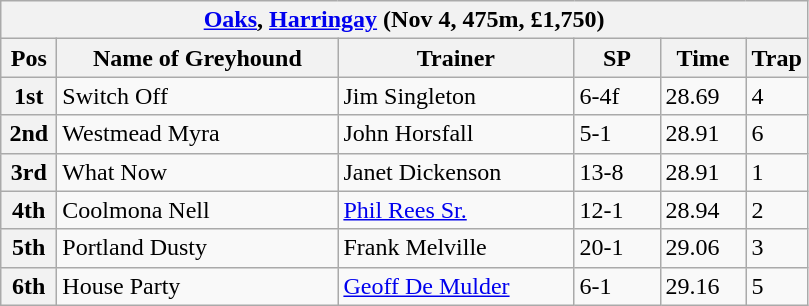<table class="wikitable">
<tr>
<th colspan="6"><a href='#'>Oaks</a>, <a href='#'>Harringay</a> (Nov 4, 475m, £1,750)</th>
</tr>
<tr>
<th width=30>Pos</th>
<th width=180>Name of Greyhound</th>
<th width=150>Trainer</th>
<th width=50>SP</th>
<th width=50>Time</th>
<th width=30>Trap</th>
</tr>
<tr>
<th>1st</th>
<td>Switch Off</td>
<td>Jim Singleton</td>
<td>6-4f</td>
<td>28.69</td>
<td>4</td>
</tr>
<tr>
<th>2nd</th>
<td>Westmead Myra</td>
<td>John Horsfall</td>
<td>5-1</td>
<td>28.91</td>
<td>6</td>
</tr>
<tr>
<th>3rd</th>
<td>What Now</td>
<td>Janet Dickenson</td>
<td>13-8</td>
<td>28.91</td>
<td>1</td>
</tr>
<tr>
<th>4th</th>
<td>Coolmona Nell</td>
<td><a href='#'>Phil Rees Sr.</a></td>
<td>12-1</td>
<td>28.94</td>
<td>2</td>
</tr>
<tr>
<th>5th</th>
<td>Portland Dusty</td>
<td>Frank Melville</td>
<td>20-1</td>
<td>29.06</td>
<td>3</td>
</tr>
<tr>
<th>6th</th>
<td>House Party</td>
<td><a href='#'>Geoff De Mulder</a></td>
<td>6-1</td>
<td>29.16</td>
<td>5</td>
</tr>
</table>
